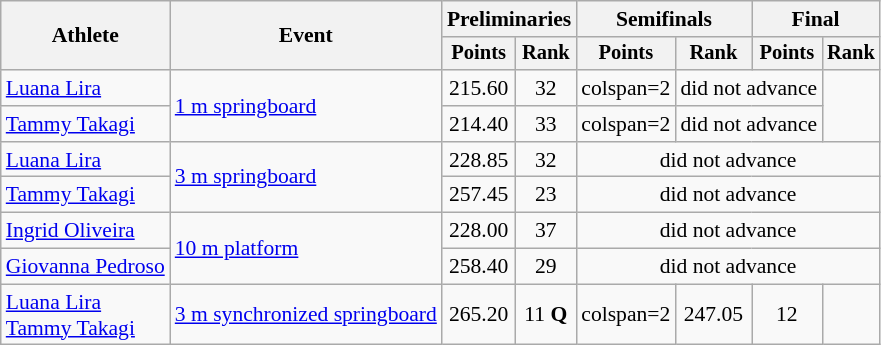<table class=wikitable style="font-size:90%;">
<tr>
<th rowspan="2">Athlete</th>
<th rowspan="2">Event</th>
<th colspan="2">Preliminaries</th>
<th colspan="2">Semifinals</th>
<th colspan="2">Final</th>
</tr>
<tr style="font-size:95%">
<th>Points</th>
<th>Rank</th>
<th>Points</th>
<th>Rank</th>
<th>Points</th>
<th>Rank</th>
</tr>
<tr align=center>
<td align=left><a href='#'>Luana Lira</a></td>
<td align=left rowspan=2><a href='#'>1 m springboard</a></td>
<td>215.60</td>
<td>32</td>
<td>colspan=2 </td>
<td colspan=2>did not advance</td>
</tr>
<tr align=center>
<td align=left><a href='#'>Tammy Takagi</a></td>
<td>214.40</td>
<td>33</td>
<td>colspan=2 </td>
<td colspan=2>did not advance</td>
</tr>
<tr align=center>
<td align=left><a href='#'>Luana Lira</a></td>
<td align=left rowspan=2><a href='#'>3 m springboard</a></td>
<td>228.85</td>
<td>32</td>
<td colspan=4>did not advance</td>
</tr>
<tr align=center>
<td align=left><a href='#'>Tammy Takagi</a></td>
<td>257.45</td>
<td>23</td>
<td colspan=4>did not advance</td>
</tr>
<tr align=center>
<td align=left><a href='#'>Ingrid Oliveira</a></td>
<td align=left rowspan=2><a href='#'>10 m platform</a></td>
<td>228.00</td>
<td>37</td>
<td colspan=4>did not advance</td>
</tr>
<tr align=center>
<td align=left><a href='#'>Giovanna Pedroso</a></td>
<td>258.40</td>
<td>29</td>
<td colspan=4>did not advance</td>
</tr>
<tr align=center>
<td align=left><a href='#'>Luana Lira</a><br><a href='#'>Tammy Takagi</a></td>
<td align=left><a href='#'>3 m synchronized springboard</a></td>
<td>265.20</td>
<td>11 <strong>Q</strong></td>
<td>colspan=2 </td>
<td>247.05</td>
<td>12</td>
</tr>
</table>
